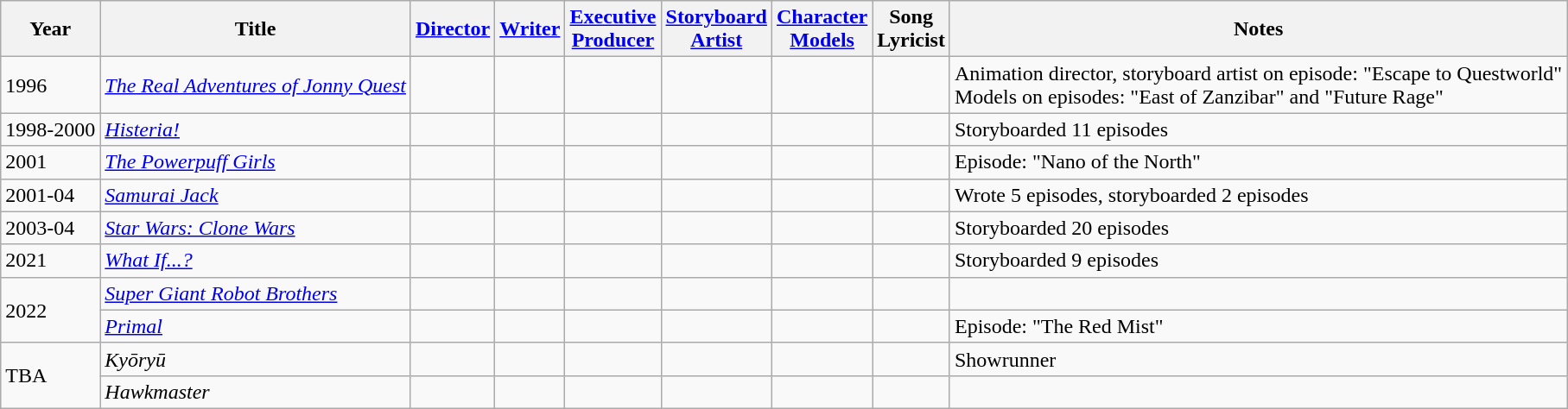<table class="wikitable">
<tr>
<th>Year</th>
<th>Title</th>
<th><a href='#'>Director</a></th>
<th><a href='#'>Writer</a></th>
<th><a href='#'>Executive<br>Producer</a></th>
<th><a href='#'>Storyboard<br>Artist</a></th>
<th><a href='#'>Character<br>Models</a></th>
<th>Song<br>Lyricist</th>
<th>Notes</th>
</tr>
<tr>
<td>1996</td>
<td><em><a href='#'>The Real Adventures of Jonny Quest</a></em></td>
<td></td>
<td></td>
<td></td>
<td></td>
<td></td>
<td></td>
<td>Animation director, storyboard artist on episode: "Escape to Questworld"<br>Models on episodes: "East of Zanzibar" and "Future Rage"</td>
</tr>
<tr>
<td>1998-2000</td>
<td><em><a href='#'>Histeria!</a></em></td>
<td></td>
<td></td>
<td></td>
<td></td>
<td></td>
<td></td>
<td>Storyboarded 11 episodes</td>
</tr>
<tr>
<td>2001</td>
<td><em><a href='#'>The Powerpuff Girls</a></em></td>
<td></td>
<td></td>
<td></td>
<td></td>
<td></td>
<td></td>
<td>Episode: "Nano of the North"</td>
</tr>
<tr>
<td>2001-04</td>
<td><em><a href='#'>Samurai Jack</a></em></td>
<td></td>
<td></td>
<td></td>
<td></td>
<td></td>
<td></td>
<td>Wrote 5 episodes, storyboarded 2 episodes</td>
</tr>
<tr>
<td>2003-04</td>
<td><em><a href='#'>Star Wars: Clone Wars</a></em></td>
<td></td>
<td></td>
<td></td>
<td></td>
<td></td>
<td></td>
<td>Storyboarded 20 episodes</td>
</tr>
<tr>
<td>2021</td>
<td><em><a href='#'>What If...?</a></em></td>
<td></td>
<td></td>
<td></td>
<td></td>
<td></td>
<td></td>
<td>Storyboarded 9 episodes</td>
</tr>
<tr>
<td rowspan=2>2022</td>
<td><em><a href='#'>Super Giant Robot Brothers</a></em></td>
<td></td>
<td></td>
<td></td>
<td></td>
<td></td>
<td></td>
<td></td>
</tr>
<tr>
<td><em><a href='#'>Primal</a></em></td>
<td></td>
<td></td>
<td></td>
<td></td>
<td></td>
<td></td>
<td>Episode: "The Red Mist"</td>
</tr>
<tr>
<td rowspan=2>TBA</td>
<td><em>Kyōryū</em></td>
<td></td>
<td></td>
<td></td>
<td></td>
<td></td>
<td></td>
<td>Showrunner</td>
</tr>
<tr>
<td><em>Hawkmaster</em></td>
<td></td>
<td></td>
<td></td>
<td></td>
<td></td>
<td></td>
<td></td>
</tr>
</table>
